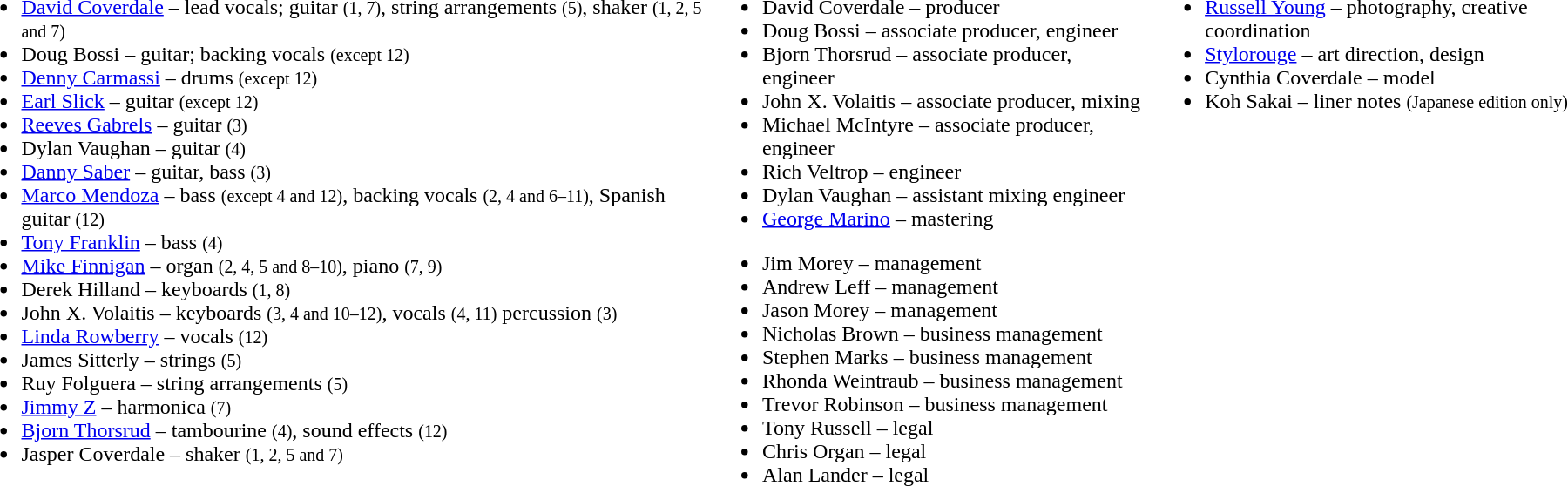<table>
<tr>
<td valign=top><br><ul><li><a href='#'>David Coverdale</a> – lead vocals; guitar <small>(1, 7)</small>, string arrangements <small>(5)</small>, shaker <small>(1, 2, 5 and 7)</small></li><li>Doug Bossi – guitar; backing vocals <small>(except 12)</small></li><li><a href='#'>Denny Carmassi</a> – drums <small>(except 12)</small></li><li><a href='#'>Earl Slick</a> – guitar <small>(except 12)</small></li><li><a href='#'>Reeves Gabrels</a> – guitar <small>(3)</small></li><li>Dylan Vaughan – guitar <small>(4)</small></li><li><a href='#'>Danny Saber</a> – guitar, bass <small>(3)</small></li><li><a href='#'>Marco Mendoza</a> – bass <small>(except 4 and 12)</small>, backing vocals <small>(2, 4 and 6–11)</small>, Spanish guitar <small>(12)</small></li><li><a href='#'>Tony Franklin</a> – bass <small>(4)</small></li><li><a href='#'>Mike Finnigan</a> – organ <small>(2, 4, 5 and 8–10)</small>, piano <small>(7, 9)</small></li><li>Derek Hilland – keyboards <small>(1, 8)</small></li><li>John X. Volaitis – keyboards <small>(3, 4 and 10–12)</small>, vocals <small>(4, 11)</small> percussion <small>(3)</small></li><li><a href='#'>Linda Rowberry</a> – vocals <small>(12)</small></li><li>James Sitterly – strings <small>(5)</small></li><li>Ruy Folguera – string arrangements <small>(5)</small></li><li><a href='#'>Jimmy Z</a> – harmonica <small>(7)</small></li><li><a href='#'>Bjorn Thorsrud</a> – tambourine <small>(4)</small>, sound effects <small>(12)</small></li><li>Jasper Coverdale – shaker <small>(1, 2, 5 and 7)</small></li></ul></td>
<td valign=top><br><ul><li>David Coverdale – producer</li><li>Doug Bossi – associate producer, engineer</li><li>Bjorn Thorsrud – associate producer, engineer</li><li>John X. Volaitis – associate producer, mixing</li><li>Michael McIntyre – associate producer, engineer</li><li>Rich Veltrop – engineer</li><li>Dylan Vaughan – assistant mixing engineer</li><li><a href='#'>George Marino</a> – mastering</li></ul><ul><li>Jim Morey – management</li><li>Andrew Leff – management</li><li>Jason Morey – management</li><li>Nicholas Brown – business management</li><li>Stephen Marks – business management</li><li>Rhonda Weintraub – business management</li><li>Trevor Robinson – business management</li><li>Tony Russell – legal</li><li>Chris Organ – legal</li><li>Alan Lander – legal</li></ul></td>
<td valign=top><br><ul><li><a href='#'>Russell Young</a> – photography, creative coordination</li><li><a href='#'>Stylorouge</a> – art direction, design</li><li>Cynthia Coverdale – model</li><li>Koh Sakai – liner notes <small>(Japanese edition only)</small></li></ul></td>
</tr>
</table>
